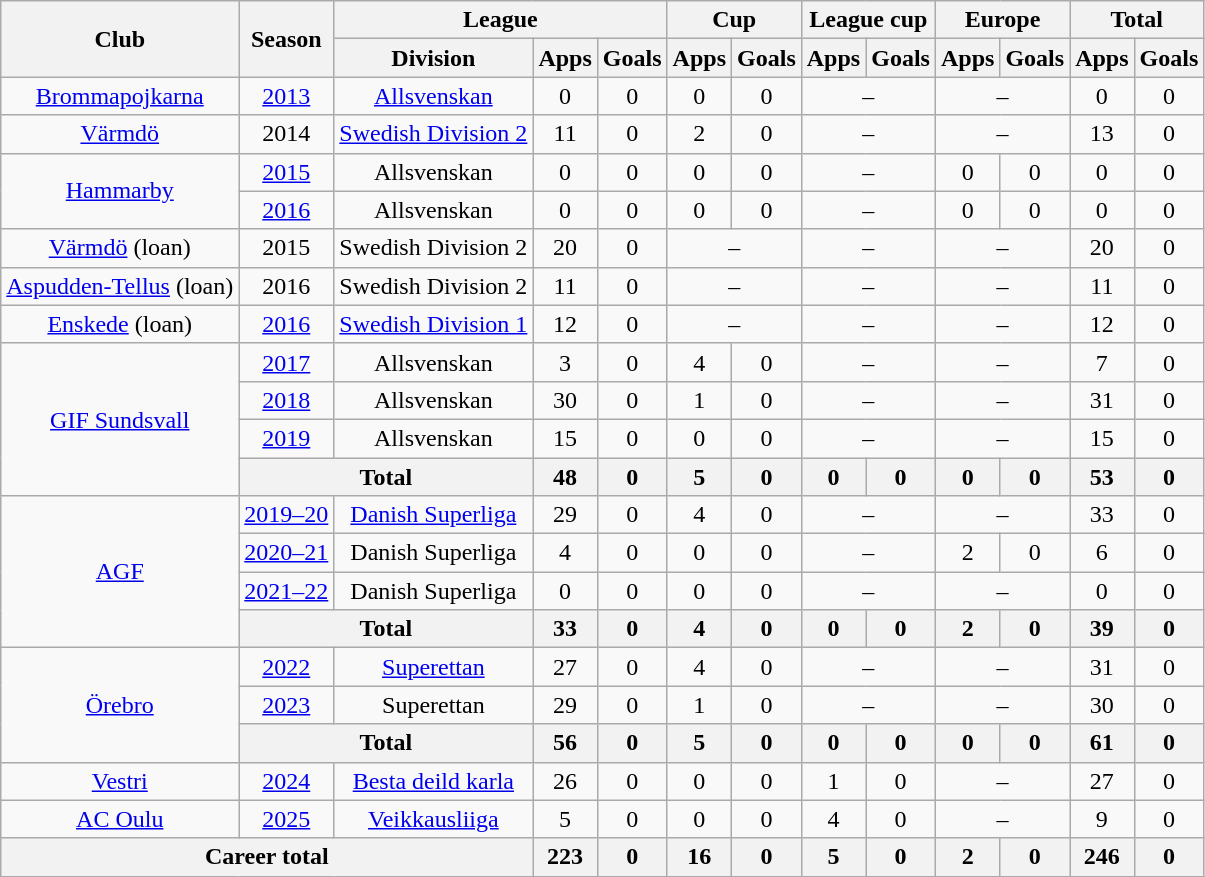<table class="wikitable" style="text-align:center">
<tr>
<th rowspan="2">Club</th>
<th rowspan="2">Season</th>
<th colspan="3">League</th>
<th colspan="2">Cup</th>
<th colspan="2">League cup</th>
<th colspan="2">Europe</th>
<th colspan="2">Total</th>
</tr>
<tr>
<th>Division</th>
<th>Apps</th>
<th>Goals</th>
<th>Apps</th>
<th>Goals</th>
<th>Apps</th>
<th>Goals</th>
<th>Apps</th>
<th>Goals</th>
<th>Apps</th>
<th>Goals</th>
</tr>
<tr>
<td><a href='#'>Brommapojkarna</a></td>
<td><a href='#'>2013</a></td>
<td><a href='#'>Allsvenskan</a></td>
<td>0</td>
<td>0</td>
<td>0</td>
<td>0</td>
<td colspan=2>–</td>
<td colspan=2>–</td>
<td>0</td>
<td>0</td>
</tr>
<tr>
<td><a href='#'>Värmdö</a></td>
<td>2014</td>
<td><a href='#'>Swedish Division 2</a></td>
<td>11</td>
<td>0</td>
<td>2</td>
<td>0</td>
<td colspan=2>–</td>
<td colspan=2>–</td>
<td>13</td>
<td>0</td>
</tr>
<tr>
<td rowspan=2><a href='#'>Hammarby</a></td>
<td><a href='#'>2015</a></td>
<td>Allsvenskan</td>
<td>0</td>
<td>0</td>
<td>0</td>
<td>0</td>
<td colspan=2>–</td>
<td>0</td>
<td>0</td>
<td>0</td>
<td>0</td>
</tr>
<tr>
<td><a href='#'>2016</a></td>
<td>Allsvenskan</td>
<td>0</td>
<td>0</td>
<td>0</td>
<td>0</td>
<td colspan=2>–</td>
<td>0</td>
<td>0</td>
<td>0</td>
<td>0</td>
</tr>
<tr>
<td><a href='#'>Värmdö</a> (loan)</td>
<td>2015</td>
<td>Swedish Division 2</td>
<td>20</td>
<td>0</td>
<td colspan=2>–</td>
<td colspan=2>–</td>
<td colspan=2>–</td>
<td>20</td>
<td>0</td>
</tr>
<tr>
<td><a href='#'>Aspudden-Tellus</a> (loan)</td>
<td>2016</td>
<td>Swedish Division 2</td>
<td>11</td>
<td>0</td>
<td colspan=2>–</td>
<td colspan=2>–</td>
<td colspan=2>–</td>
<td>11</td>
<td>0</td>
</tr>
<tr>
<td><a href='#'>Enskede</a> (loan)</td>
<td><a href='#'>2016</a></td>
<td><a href='#'>Swedish Division 1</a></td>
<td>12</td>
<td>0</td>
<td colspan=2>–</td>
<td colspan=2>–</td>
<td colspan=2>–</td>
<td>12</td>
<td>0</td>
</tr>
<tr>
<td rowspan=4><a href='#'>GIF Sundsvall</a></td>
<td><a href='#'>2017</a></td>
<td>Allsvenskan</td>
<td>3</td>
<td>0</td>
<td>4</td>
<td>0</td>
<td colspan=2>–</td>
<td colspan=2>–</td>
<td>7</td>
<td>0</td>
</tr>
<tr>
<td><a href='#'>2018</a></td>
<td>Allsvenskan</td>
<td>30</td>
<td>0</td>
<td>1</td>
<td>0</td>
<td colspan=2>–</td>
<td colspan=2>–</td>
<td>31</td>
<td>0</td>
</tr>
<tr>
<td><a href='#'>2019</a></td>
<td>Allsvenskan</td>
<td>15</td>
<td>0</td>
<td>0</td>
<td>0</td>
<td colspan=2>–</td>
<td colspan=2>–</td>
<td>15</td>
<td>0</td>
</tr>
<tr>
<th colspan=2>Total</th>
<th>48</th>
<th>0</th>
<th>5</th>
<th>0</th>
<th>0</th>
<th>0</th>
<th>0</th>
<th>0</th>
<th>53</th>
<th>0</th>
</tr>
<tr>
<td rowspan=4><a href='#'>AGF</a></td>
<td><a href='#'>2019–20</a></td>
<td><a href='#'>Danish Superliga</a></td>
<td>29</td>
<td>0</td>
<td>4</td>
<td>0</td>
<td colspan=2>–</td>
<td colspan=2>–</td>
<td>33</td>
<td>0</td>
</tr>
<tr>
<td><a href='#'>2020–21</a></td>
<td>Danish Superliga</td>
<td>4</td>
<td>0</td>
<td>0</td>
<td>0</td>
<td colspan=2>–</td>
<td>2</td>
<td>0</td>
<td>6</td>
<td>0</td>
</tr>
<tr>
<td><a href='#'>2021–22</a></td>
<td>Danish Superliga</td>
<td>0</td>
<td>0</td>
<td>0</td>
<td>0</td>
<td colspan=2>–</td>
<td colspan=2>–</td>
<td>0</td>
<td>0</td>
</tr>
<tr>
<th colspan=2>Total</th>
<th>33</th>
<th>0</th>
<th>4</th>
<th>0</th>
<th>0</th>
<th>0</th>
<th>2</th>
<th>0</th>
<th>39</th>
<th>0</th>
</tr>
<tr>
<td rowspan=3><a href='#'>Örebro</a></td>
<td><a href='#'>2022</a></td>
<td><a href='#'>Superettan</a></td>
<td>27</td>
<td>0</td>
<td>4</td>
<td>0</td>
<td colspan=2>–</td>
<td colspan=2>–</td>
<td>31</td>
<td>0</td>
</tr>
<tr>
<td><a href='#'>2023</a></td>
<td>Superettan</td>
<td>29</td>
<td>0</td>
<td>1</td>
<td>0</td>
<td colspan=2>–</td>
<td colspan=2>–</td>
<td>30</td>
<td>0</td>
</tr>
<tr>
<th colspan=2>Total</th>
<th>56</th>
<th>0</th>
<th>5</th>
<th>0</th>
<th>0</th>
<th>0</th>
<th>0</th>
<th>0</th>
<th>61</th>
<th>0</th>
</tr>
<tr>
<td><a href='#'>Vestri</a></td>
<td><a href='#'>2024</a></td>
<td><a href='#'>Besta deild karla</a></td>
<td>26</td>
<td>0</td>
<td>0</td>
<td>0</td>
<td>1</td>
<td>0</td>
<td colspan=2>–</td>
<td>27</td>
<td>0</td>
</tr>
<tr>
<td><a href='#'>AC Oulu</a></td>
<td><a href='#'>2025</a></td>
<td><a href='#'>Veikkausliiga</a></td>
<td>5</td>
<td>0</td>
<td>0</td>
<td>0</td>
<td>4</td>
<td>0</td>
<td colspan=2>–</td>
<td>9</td>
<td>0</td>
</tr>
<tr>
<th colspan="3">Career total</th>
<th>223</th>
<th>0</th>
<th>16</th>
<th>0</th>
<th>5</th>
<th>0</th>
<th>2</th>
<th>0</th>
<th>246</th>
<th>0</th>
</tr>
</table>
